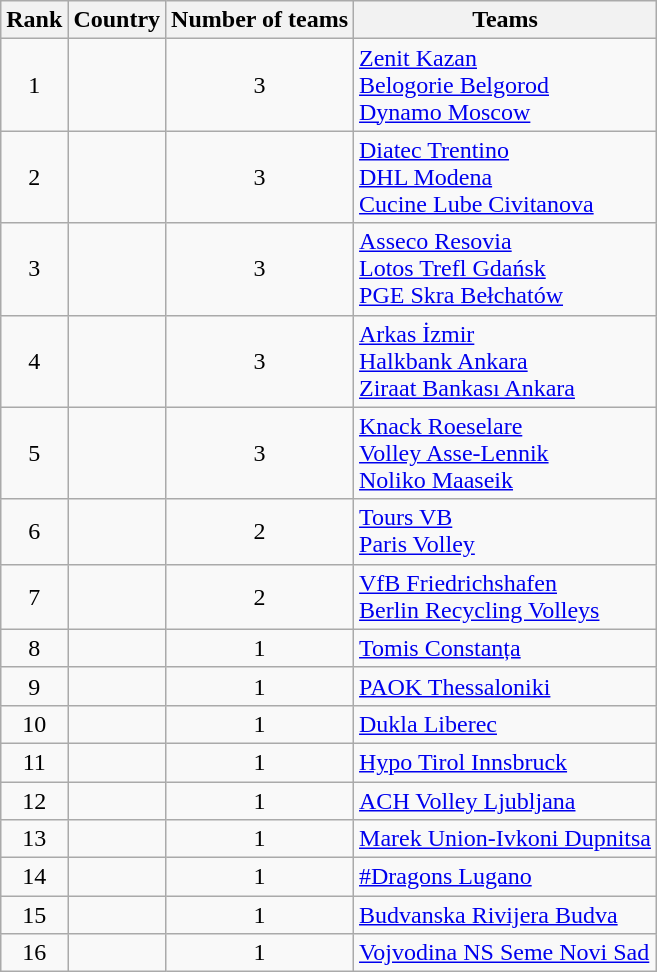<table class="wikitable" style="text-align:left">
<tr>
<th>Rank</th>
<th>Country</th>
<th>Number of teams</th>
<th>Teams</th>
</tr>
<tr>
<td align="center">1</td>
<td></td>
<td align="center">3</td>
<td><a href='#'>Zenit Kazan</a><br> <a href='#'>Belogorie Belgorod</a><br> <a href='#'>Dynamo Moscow</a></td>
</tr>
<tr>
<td align="center">2</td>
<td></td>
<td align="center">3</td>
<td><a href='#'>Diatec Trentino</a><br> <a href='#'>DHL Modena</a><br> <a href='#'>Cucine Lube Civitanova</a></td>
</tr>
<tr>
<td align="center">3</td>
<td></td>
<td align="center">3</td>
<td><a href='#'>Asseco Resovia</a><br> <a href='#'>Lotos Trefl Gdańsk</a><br> <a href='#'>PGE Skra Bełchatów</a></td>
</tr>
<tr>
<td align="center">4</td>
<td></td>
<td align="center">3</td>
<td><a href='#'>Arkas İzmir</a><br> <a href='#'>Halkbank Ankara</a><br> <a href='#'>Ziraat Bankası Ankara</a></td>
</tr>
<tr>
<td align="center">5</td>
<td></td>
<td align="center">3</td>
<td><a href='#'>Knack Roeselare</a><br> <a href='#'>Volley Asse-Lennik</a><br> <a href='#'>Noliko Maaseik</a></td>
</tr>
<tr>
<td align="center">6</td>
<td></td>
<td align="center">2</td>
<td><a href='#'>Tours VB</a><br> <a href='#'>Paris Volley</a></td>
</tr>
<tr>
<td align="center">7</td>
<td></td>
<td align="center">2</td>
<td><a href='#'>VfB Friedrichshafen</a><br> <a href='#'>Berlin Recycling Volleys</a></td>
</tr>
<tr>
<td align="center">8</td>
<td></td>
<td align="center">1</td>
<td><a href='#'>Tomis Constanța</a></td>
</tr>
<tr>
<td align="center">9</td>
<td></td>
<td align="center">1</td>
<td><a href='#'>PAOK Thessaloniki</a></td>
</tr>
<tr>
<td align="center">10</td>
<td></td>
<td align="center">1</td>
<td><a href='#'>Dukla Liberec</a></td>
</tr>
<tr>
<td align="center">11</td>
<td></td>
<td align="center">1</td>
<td><a href='#'>Hypo Tirol Innsbruck</a></td>
</tr>
<tr>
<td align="center">12</td>
<td></td>
<td align="center">1</td>
<td><a href='#'>ACH Volley Ljubljana</a></td>
</tr>
<tr>
<td align="center">13</td>
<td></td>
<td align="center">1</td>
<td><a href='#'>Marek Union-Ivkoni Dupnitsa</a></td>
</tr>
<tr>
<td align="center">14</td>
<td></td>
<td align="center">1</td>
<td><a href='#'>#Dragons Lugano</a></td>
</tr>
<tr>
<td align="center">15</td>
<td></td>
<td align="center">1</td>
<td><a href='#'>Budvanska Rivijera Budva</a></td>
</tr>
<tr>
<td align="center">16</td>
<td></td>
<td align="center">1</td>
<td><a href='#'>Vojvodina NS Seme Novi Sad</a></td>
</tr>
</table>
